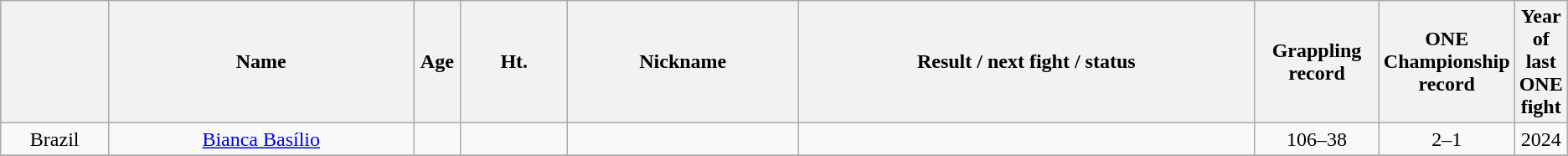<table class="wikitable sortable" style="text-align:center">
<tr>
<th width=7%></th>
<th width=20%>Name</th>
<th width=3%>Age</th>
<th width=7%>Ht.</th>
<th width=15%>Nickname</th>
<th width=30%>Result / next fight / status</th>
<th width=8%>Grappling record</th>
<th width=8%>ONE Championship record</th>
<th width=8%>Year of last ONE fight</th>
</tr>
<tr style="display:none;">
<td>!a</td>
<td>!a</td>
<td>!a</td>
<td>-9999</td>
</tr>
<tr>
<td><span>Brazil</span></td>
<td><a href='#'>Bianca Basílio</a></td>
<td></td>
<td></td>
<td></td>
<td></td>
<td>106–38</td>
<td>2–1</td>
<td>2024</td>
</tr>
<tr>
</tr>
</table>
